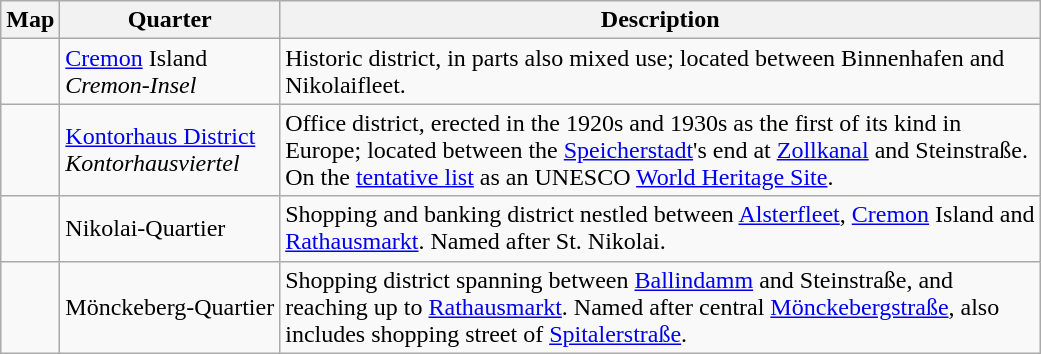<table class="wikitable">
<tr>
<th>Map</th>
<th>Quarter</th>
<th width="500px">Description</th>
</tr>
<tr>
<td></td>
<td><a href='#'>Cremon</a> Island<br> <em>Cremon-Insel</em></td>
<td>Historic district, in parts also mixed use; located between Binnenhafen and Nikolaifleet.</td>
</tr>
<tr>
<td></td>
<td><a href='#'>Kontorhaus District</a><br> <em>Kontorhausviertel</em></td>
<td>Office district, erected in the 1920s and 1930s as the first of its kind in Europe; located between the <a href='#'>Speicherstadt</a>'s end at <a href='#'>Zollkanal</a> and Steinstraße. On the <a href='#'>tentative list</a> as an UNESCO <a href='#'>World Heritage Site</a>.</td>
</tr>
<tr>
<td></td>
<td>Nikolai-Quartier</td>
<td>Shopping and banking district nestled between <a href='#'>Alsterfleet</a>, <a href='#'>Cremon</a> Island and <a href='#'>Rathausmarkt</a>. Named after St. Nikolai.</td>
</tr>
<tr>
<td></td>
<td>Mönckeberg-Quartier</td>
<td>Shopping district spanning between <a href='#'>Ballindamm</a> and Steinstraße, and reaching up to <a href='#'>Rathausmarkt</a>. Named after central <a href='#'>Mönckebergstraße</a>, also includes shopping street of <a href='#'>Spitalerstraße</a>.</td>
</tr>
</table>
